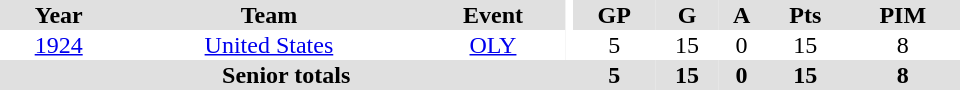<table border="0" cellpadding="1" cellspacing="0" ID="Table3" style="text-align:center; width:40em">
<tr bgcolor="#e0e0e0">
<th>Year</th>
<th>Team</th>
<th>Event</th>
<th rowspan="102" bgcolor="#ffffff"></th>
<th>GP</th>
<th>G</th>
<th>A</th>
<th>Pts</th>
<th>PIM</th>
</tr>
<tr>
<td><a href='#'>1924</a></td>
<td><a href='#'>United States</a></td>
<td><a href='#'>OLY</a></td>
<td>5</td>
<td>15</td>
<td>0</td>
<td>15</td>
<td>8</td>
</tr>
<tr bgcolor="#e0e0e0">
<th colspan="4">Senior totals</th>
<th>5</th>
<th>15</th>
<th>0</th>
<th>15</th>
<th>8</th>
</tr>
</table>
